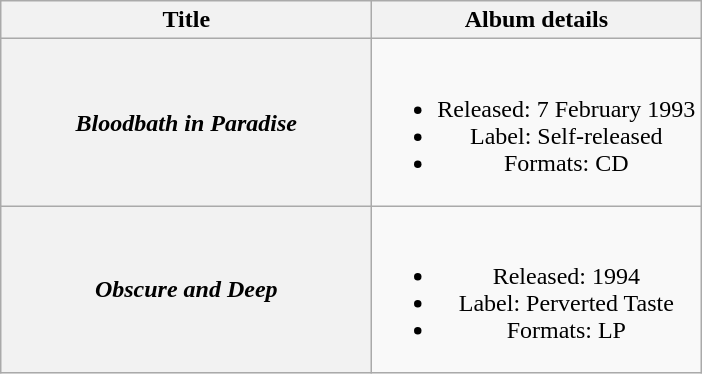<table class="wikitable plainrowheaders" style="text-align:center;">
<tr>
<th scope="col" style="width:15em;">Title</th>
<th scope="col">Album details</th>
</tr>
<tr>
<th scope="row"><em>Bloodbath in Paradise</em></th>
<td><br><ul><li>Released: 7 February 1993</li><li>Label: Self-released</li><li>Formats: CD</li></ul></td>
</tr>
<tr>
<th scope="row"><em>Obscure and Deep</em></th>
<td><br><ul><li>Released: 1994</li><li>Label: Perverted Taste</li><li>Formats: LP</li></ul></td>
</tr>
</table>
